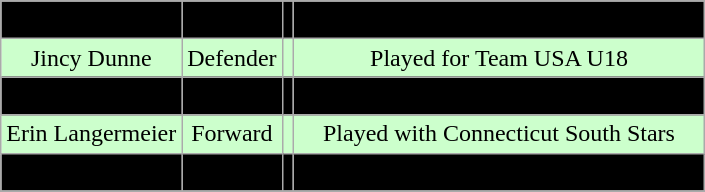<table class="wikitable">
<tr align="center">
</tr>
<tr align="center" bgcolor=" ">
<td>Lauren Boyle</td>
<td>Defender</td>
<td></td>
<td>Attended Eden Prairie (MN) High School</td>
</tr>
<tr align="center" bgcolor="#ccffcc">
<td>Jincy Dunne</td>
<td>Defender</td>
<td></td>
<td>Played for Team USA U18</td>
</tr>
<tr align="center" bgcolor=" ">
<td>Maddy Field</td>
<td>Forward</td>
<td></td>
<td>Member of the Oakville Jr. Hornets</td>
</tr>
<tr align="center" bgcolor="#ccffcc">
<td>Erin Langermeier</td>
<td>Forward</td>
<td></td>
<td>Played with Connecticut South Stars</td>
</tr>
<tr align="center" bgcolor=" ">
<td>Dana Rasmussen</td>
<td>Forward</td>
<td></td>
<td>Member of the Dodge City Wildcats</td>
</tr>
<tr align="center" bgcolor=" ">
</tr>
</table>
